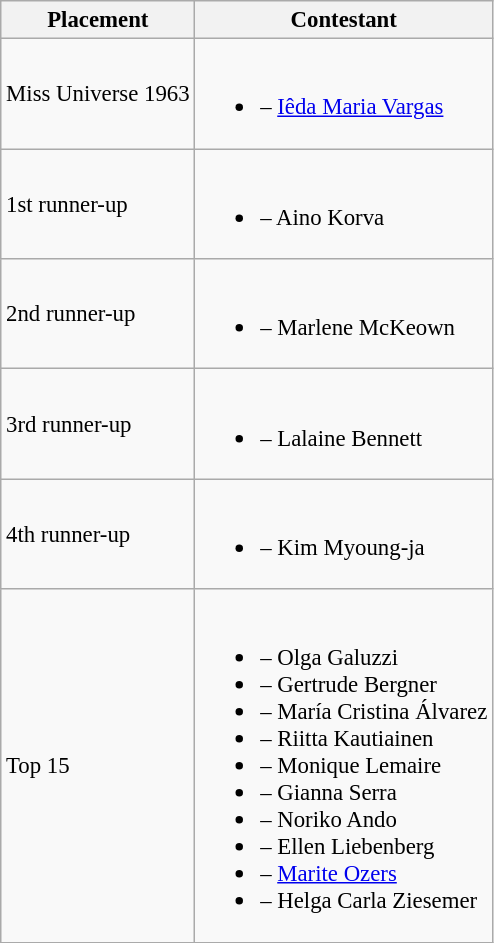<table class="wikitable sortable" style="font-size:95%;">
<tr>
<th>Placement</th>
<th>Contestant</th>
</tr>
<tr>
<td>Miss Universe 1963</td>
<td><br><ul><li> – <a href='#'>Iêda Maria Vargas</a></li></ul></td>
</tr>
<tr>
<td>1st runner-up</td>
<td><br><ul><li> – Aino Korva</li></ul></td>
</tr>
<tr>
<td>2nd runner-up</td>
<td><br><ul><li> – Marlene McKeown</li></ul></td>
</tr>
<tr>
<td>3rd runner-up</td>
<td><br><ul><li> – Lalaine Bennett</li></ul></td>
</tr>
<tr>
<td>4th runner-up</td>
<td><br><ul><li> – Kim Myoung-ja</li></ul></td>
</tr>
<tr>
<td>Top 15</td>
<td><br><ul><li> – Olga Galuzzi</li><li> – Gertrude Bergner</li><li> – María Cristina Álvarez</li><li> – Riitta Kautiainen</li><li> – Monique Lemaire</li><li> – Gianna Serra</li><li> – Noriko Ando</li><li> – Ellen Liebenberg</li><li> – <a href='#'>Marite Ozers</a></li><li> – Helga Carla Ziesemer</li></ul></td>
</tr>
</table>
